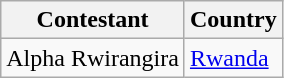<table class="wikitable">
<tr>
<th>Contestant</th>
<th>Country</th>
</tr>
<tr>
<td>Alpha Rwirangira</td>
<td><a href='#'>Rwanda</a></td>
</tr>
</table>
